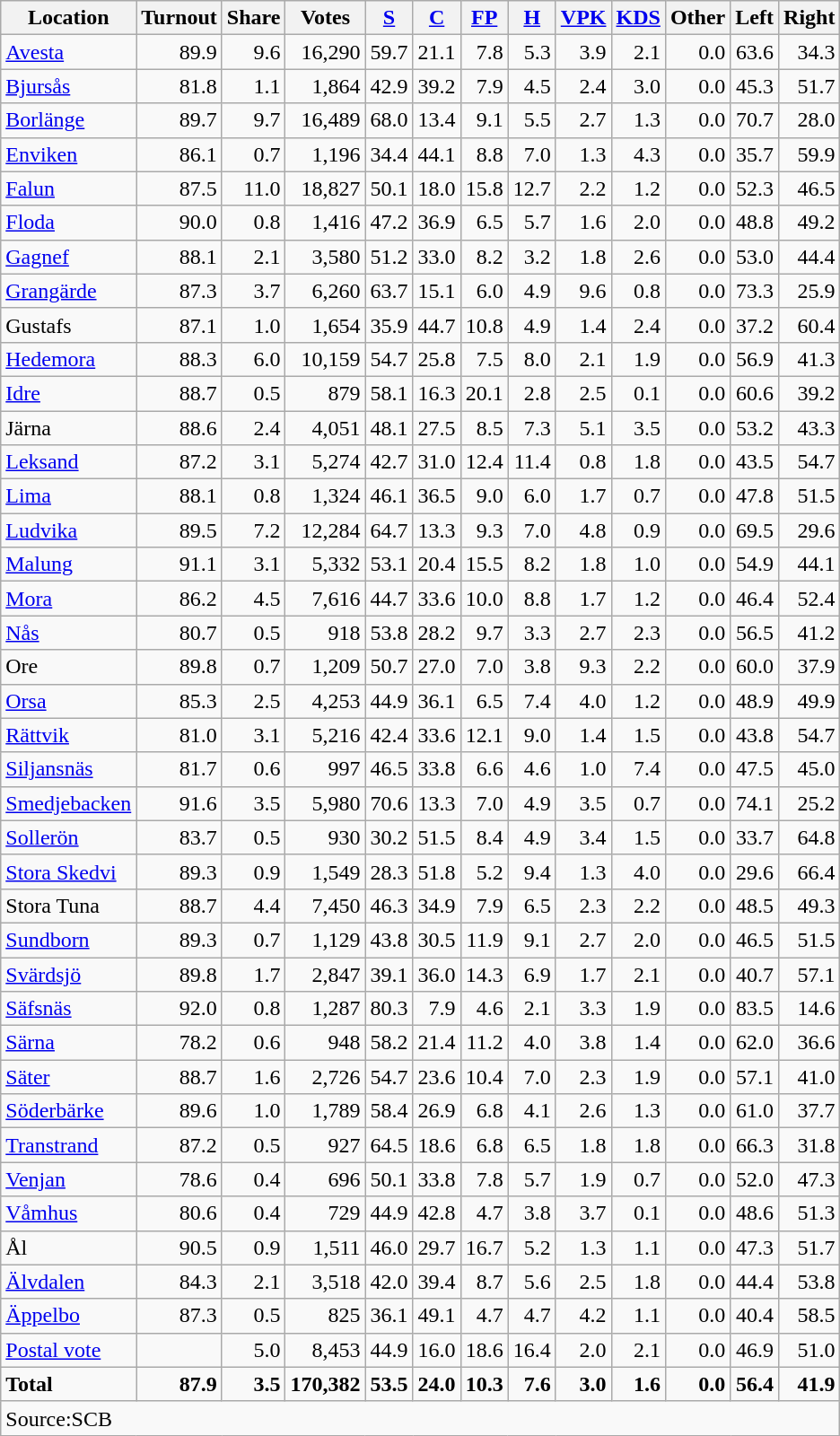<table class="wikitable sortable" style=text-align:right>
<tr>
<th>Location</th>
<th>Turnout</th>
<th>Share</th>
<th>Votes</th>
<th><a href='#'>S</a></th>
<th><a href='#'>C</a></th>
<th><a href='#'>FP</a></th>
<th><a href='#'>H</a></th>
<th><a href='#'>VPK</a></th>
<th><a href='#'>KDS</a></th>
<th>Other</th>
<th>Left</th>
<th>Right</th>
</tr>
<tr>
<td align=left><a href='#'>Avesta</a></td>
<td>89.9</td>
<td>9.6</td>
<td>16,290</td>
<td>59.7</td>
<td>21.1</td>
<td>7.8</td>
<td>5.3</td>
<td>3.9</td>
<td>2.1</td>
<td>0.0</td>
<td>63.6</td>
<td>34.3</td>
</tr>
<tr>
<td align=left><a href='#'>Bjursås</a></td>
<td>81.8</td>
<td>1.1</td>
<td>1,864</td>
<td>42.9</td>
<td>39.2</td>
<td>7.9</td>
<td>4.5</td>
<td>2.4</td>
<td>3.0</td>
<td>0.0</td>
<td>45.3</td>
<td>51.7</td>
</tr>
<tr>
<td align=left><a href='#'>Borlänge</a></td>
<td>89.7</td>
<td>9.7</td>
<td>16,489</td>
<td>68.0</td>
<td>13.4</td>
<td>9.1</td>
<td>5.5</td>
<td>2.7</td>
<td>1.3</td>
<td>0.0</td>
<td>70.7</td>
<td>28.0</td>
</tr>
<tr>
<td align=left><a href='#'>Enviken</a></td>
<td>86.1</td>
<td>0.7</td>
<td>1,196</td>
<td>34.4</td>
<td>44.1</td>
<td>8.8</td>
<td>7.0</td>
<td>1.3</td>
<td>4.3</td>
<td>0.0</td>
<td>35.7</td>
<td>59.9</td>
</tr>
<tr>
<td align=left><a href='#'>Falun</a></td>
<td>87.5</td>
<td>11.0</td>
<td>18,827</td>
<td>50.1</td>
<td>18.0</td>
<td>15.8</td>
<td>12.7</td>
<td>2.2</td>
<td>1.2</td>
<td>0.0</td>
<td>52.3</td>
<td>46.5</td>
</tr>
<tr>
<td align=left><a href='#'>Floda</a></td>
<td>90.0</td>
<td>0.8</td>
<td>1,416</td>
<td>47.2</td>
<td>36.9</td>
<td>6.5</td>
<td>5.7</td>
<td>1.6</td>
<td>2.0</td>
<td>0.0</td>
<td>48.8</td>
<td>49.2</td>
</tr>
<tr>
<td align=left><a href='#'>Gagnef</a></td>
<td>88.1</td>
<td>2.1</td>
<td>3,580</td>
<td>51.2</td>
<td>33.0</td>
<td>8.2</td>
<td>3.2</td>
<td>1.8</td>
<td>2.6</td>
<td>0.0</td>
<td>53.0</td>
<td>44.4</td>
</tr>
<tr>
<td align=left><a href='#'>Grangärde</a></td>
<td>87.3</td>
<td>3.7</td>
<td>6,260</td>
<td>63.7</td>
<td>15.1</td>
<td>6.0</td>
<td>4.9</td>
<td>9.6</td>
<td>0.8</td>
<td>0.0</td>
<td>73.3</td>
<td>25.9</td>
</tr>
<tr>
<td align=left>Gustafs</td>
<td>87.1</td>
<td>1.0</td>
<td>1,654</td>
<td>35.9</td>
<td>44.7</td>
<td>10.8</td>
<td>4.9</td>
<td>1.4</td>
<td>2.4</td>
<td>0.0</td>
<td>37.2</td>
<td>60.4</td>
</tr>
<tr>
<td align=left><a href='#'>Hedemora</a></td>
<td>88.3</td>
<td>6.0</td>
<td>10,159</td>
<td>54.7</td>
<td>25.8</td>
<td>7.5</td>
<td>8.0</td>
<td>2.1</td>
<td>1.9</td>
<td>0.0</td>
<td>56.9</td>
<td>41.3</td>
</tr>
<tr>
<td align=left><a href='#'>Idre</a></td>
<td>88.7</td>
<td>0.5</td>
<td>879</td>
<td>58.1</td>
<td>16.3</td>
<td>20.1</td>
<td>2.8</td>
<td>2.5</td>
<td>0.1</td>
<td>0.0</td>
<td>60.6</td>
<td>39.2</td>
</tr>
<tr>
<td align=left>Järna</td>
<td>88.6</td>
<td>2.4</td>
<td>4,051</td>
<td>48.1</td>
<td>27.5</td>
<td>8.5</td>
<td>7.3</td>
<td>5.1</td>
<td>3.5</td>
<td>0.0</td>
<td>53.2</td>
<td>43.3</td>
</tr>
<tr>
<td align=left><a href='#'>Leksand</a></td>
<td>87.2</td>
<td>3.1</td>
<td>5,274</td>
<td>42.7</td>
<td>31.0</td>
<td>12.4</td>
<td>11.4</td>
<td>0.8</td>
<td>1.8</td>
<td>0.0</td>
<td>43.5</td>
<td>54.7</td>
</tr>
<tr>
<td align=left><a href='#'>Lima</a></td>
<td>88.1</td>
<td>0.8</td>
<td>1,324</td>
<td>46.1</td>
<td>36.5</td>
<td>9.0</td>
<td>6.0</td>
<td>1.7</td>
<td>0.7</td>
<td>0.0</td>
<td>47.8</td>
<td>51.5</td>
</tr>
<tr>
<td align=left><a href='#'>Ludvika</a></td>
<td>89.5</td>
<td>7.2</td>
<td>12,284</td>
<td>64.7</td>
<td>13.3</td>
<td>9.3</td>
<td>7.0</td>
<td>4.8</td>
<td>0.9</td>
<td>0.0</td>
<td>69.5</td>
<td>29.6</td>
</tr>
<tr>
<td align=left><a href='#'>Malung</a></td>
<td>91.1</td>
<td>3.1</td>
<td>5,332</td>
<td>53.1</td>
<td>20.4</td>
<td>15.5</td>
<td>8.2</td>
<td>1.8</td>
<td>1.0</td>
<td>0.0</td>
<td>54.9</td>
<td>44.1</td>
</tr>
<tr>
<td align=left><a href='#'>Mora</a></td>
<td>86.2</td>
<td>4.5</td>
<td>7,616</td>
<td>44.7</td>
<td>33.6</td>
<td>10.0</td>
<td>8.8</td>
<td>1.7</td>
<td>1.2</td>
<td>0.0</td>
<td>46.4</td>
<td>52.4</td>
</tr>
<tr>
<td align=left><a href='#'>Nås</a></td>
<td>80.7</td>
<td>0.5</td>
<td>918</td>
<td>53.8</td>
<td>28.2</td>
<td>9.7</td>
<td>3.3</td>
<td>2.7</td>
<td>2.3</td>
<td>0.0</td>
<td>56.5</td>
<td>41.2</td>
</tr>
<tr>
<td align=left>Ore</td>
<td>89.8</td>
<td>0.7</td>
<td>1,209</td>
<td>50.7</td>
<td>27.0</td>
<td>7.0</td>
<td>3.8</td>
<td>9.3</td>
<td>2.2</td>
<td>0.0</td>
<td>60.0</td>
<td>37.9</td>
</tr>
<tr>
<td align=left><a href='#'>Orsa</a></td>
<td>85.3</td>
<td>2.5</td>
<td>4,253</td>
<td>44.9</td>
<td>36.1</td>
<td>6.5</td>
<td>7.4</td>
<td>4.0</td>
<td>1.2</td>
<td>0.0</td>
<td>48.9</td>
<td>49.9</td>
</tr>
<tr>
<td align=left><a href='#'>Rättvik</a></td>
<td>81.0</td>
<td>3.1</td>
<td>5,216</td>
<td>42.4</td>
<td>33.6</td>
<td>12.1</td>
<td>9.0</td>
<td>1.4</td>
<td>1.5</td>
<td>0.0</td>
<td>43.8</td>
<td>54.7</td>
</tr>
<tr>
<td align=left><a href='#'>Siljansnäs</a></td>
<td>81.7</td>
<td>0.6</td>
<td>997</td>
<td>46.5</td>
<td>33.8</td>
<td>6.6</td>
<td>4.6</td>
<td>1.0</td>
<td>7.4</td>
<td>0.0</td>
<td>47.5</td>
<td>45.0</td>
</tr>
<tr>
<td align=left><a href='#'>Smedjebacken</a></td>
<td>91.6</td>
<td>3.5</td>
<td>5,980</td>
<td>70.6</td>
<td>13.3</td>
<td>7.0</td>
<td>4.9</td>
<td>3.5</td>
<td>0.7</td>
<td>0.0</td>
<td>74.1</td>
<td>25.2</td>
</tr>
<tr>
<td align=left><a href='#'>Sollerön</a></td>
<td>83.7</td>
<td>0.5</td>
<td>930</td>
<td>30.2</td>
<td>51.5</td>
<td>8.4</td>
<td>4.9</td>
<td>3.4</td>
<td>1.5</td>
<td>0.0</td>
<td>33.7</td>
<td>64.8</td>
</tr>
<tr>
<td align=left><a href='#'>Stora Skedvi</a></td>
<td>89.3</td>
<td>0.9</td>
<td>1,549</td>
<td>28.3</td>
<td>51.8</td>
<td>5.2</td>
<td>9.4</td>
<td>1.3</td>
<td>4.0</td>
<td>0.0</td>
<td>29.6</td>
<td>66.4</td>
</tr>
<tr>
<td align=left>Stora Tuna</td>
<td>88.7</td>
<td>4.4</td>
<td>7,450</td>
<td>46.3</td>
<td>34.9</td>
<td>7.9</td>
<td>6.5</td>
<td>2.3</td>
<td>2.2</td>
<td>0.0</td>
<td>48.5</td>
<td>49.3</td>
</tr>
<tr>
<td align=left><a href='#'>Sundborn</a></td>
<td>89.3</td>
<td>0.7</td>
<td>1,129</td>
<td>43.8</td>
<td>30.5</td>
<td>11.9</td>
<td>9.1</td>
<td>2.7</td>
<td>2.0</td>
<td>0.0</td>
<td>46.5</td>
<td>51.5</td>
</tr>
<tr>
<td align=left><a href='#'>Svärdsjö</a></td>
<td>89.8</td>
<td>1.7</td>
<td>2,847</td>
<td>39.1</td>
<td>36.0</td>
<td>14.3</td>
<td>6.9</td>
<td>1.7</td>
<td>2.1</td>
<td>0.0</td>
<td>40.7</td>
<td>57.1</td>
</tr>
<tr>
<td align=left><a href='#'>Säfsnäs</a></td>
<td>92.0</td>
<td>0.8</td>
<td>1,287</td>
<td>80.3</td>
<td>7.9</td>
<td>4.6</td>
<td>2.1</td>
<td>3.3</td>
<td>1.9</td>
<td>0.0</td>
<td>83.5</td>
<td>14.6</td>
</tr>
<tr>
<td align=left><a href='#'>Särna</a></td>
<td>78.2</td>
<td>0.6</td>
<td>948</td>
<td>58.2</td>
<td>21.4</td>
<td>11.2</td>
<td>4.0</td>
<td>3.8</td>
<td>1.4</td>
<td>0.0</td>
<td>62.0</td>
<td>36.6</td>
</tr>
<tr>
<td align=left><a href='#'>Säter</a></td>
<td>88.7</td>
<td>1.6</td>
<td>2,726</td>
<td>54.7</td>
<td>23.6</td>
<td>10.4</td>
<td>7.0</td>
<td>2.3</td>
<td>1.9</td>
<td>0.0</td>
<td>57.1</td>
<td>41.0</td>
</tr>
<tr>
<td align=left><a href='#'>Söderbärke</a></td>
<td>89.6</td>
<td>1.0</td>
<td>1,789</td>
<td>58.4</td>
<td>26.9</td>
<td>6.8</td>
<td>4.1</td>
<td>2.6</td>
<td>1.3</td>
<td>0.0</td>
<td>61.0</td>
<td>37.7</td>
</tr>
<tr>
<td align=left><a href='#'>Transtrand</a></td>
<td>87.2</td>
<td>0.5</td>
<td>927</td>
<td>64.5</td>
<td>18.6</td>
<td>6.8</td>
<td>6.5</td>
<td>1.8</td>
<td>1.8</td>
<td>0.0</td>
<td>66.3</td>
<td>31.8</td>
</tr>
<tr>
<td align=left><a href='#'>Venjan</a></td>
<td>78.6</td>
<td>0.4</td>
<td>696</td>
<td>50.1</td>
<td>33.8</td>
<td>7.8</td>
<td>5.7</td>
<td>1.9</td>
<td>0.7</td>
<td>0.0</td>
<td>52.0</td>
<td>47.3</td>
</tr>
<tr>
<td align=left><a href='#'>Våmhus</a></td>
<td>80.6</td>
<td>0.4</td>
<td>729</td>
<td>44.9</td>
<td>42.8</td>
<td>4.7</td>
<td>3.8</td>
<td>3.7</td>
<td>0.1</td>
<td>0.0</td>
<td>48.6</td>
<td>51.3</td>
</tr>
<tr>
<td align=left>Ål</td>
<td>90.5</td>
<td>0.9</td>
<td>1,511</td>
<td>46.0</td>
<td>29.7</td>
<td>16.7</td>
<td>5.2</td>
<td>1.3</td>
<td>1.1</td>
<td>0.0</td>
<td>47.3</td>
<td>51.7</td>
</tr>
<tr>
<td align=left><a href='#'>Älvdalen</a></td>
<td>84.3</td>
<td>2.1</td>
<td>3,518</td>
<td>42.0</td>
<td>39.4</td>
<td>8.7</td>
<td>5.6</td>
<td>2.5</td>
<td>1.8</td>
<td>0.0</td>
<td>44.4</td>
<td>53.8</td>
</tr>
<tr>
<td align=left><a href='#'>Äppelbo</a></td>
<td>87.3</td>
<td>0.5</td>
<td>825</td>
<td>36.1</td>
<td>49.1</td>
<td>4.7</td>
<td>4.7</td>
<td>4.2</td>
<td>1.1</td>
<td>0.0</td>
<td>40.4</td>
<td>58.5</td>
</tr>
<tr>
<td align=left><a href='#'>Postal vote</a></td>
<td></td>
<td>5.0</td>
<td>8,453</td>
<td>44.9</td>
<td>16.0</td>
<td>18.6</td>
<td>16.4</td>
<td>2.0</td>
<td>2.1</td>
<td>0.0</td>
<td>46.9</td>
<td>51.0</td>
</tr>
<tr>
<td align=left><strong>Total</strong></td>
<td><strong>87.9</strong></td>
<td><strong>3.5</strong></td>
<td><strong>170,382</strong></td>
<td><strong>53.5</strong></td>
<td><strong>24.0</strong></td>
<td><strong>10.3</strong></td>
<td><strong>7.6</strong></td>
<td><strong>3.0</strong></td>
<td><strong>1.6</strong></td>
<td><strong>0.0</strong></td>
<td><strong>56.4</strong></td>
<td><strong>41.9</strong></td>
</tr>
<tr>
<td align=left colspan=13>Source:SCB </td>
</tr>
</table>
